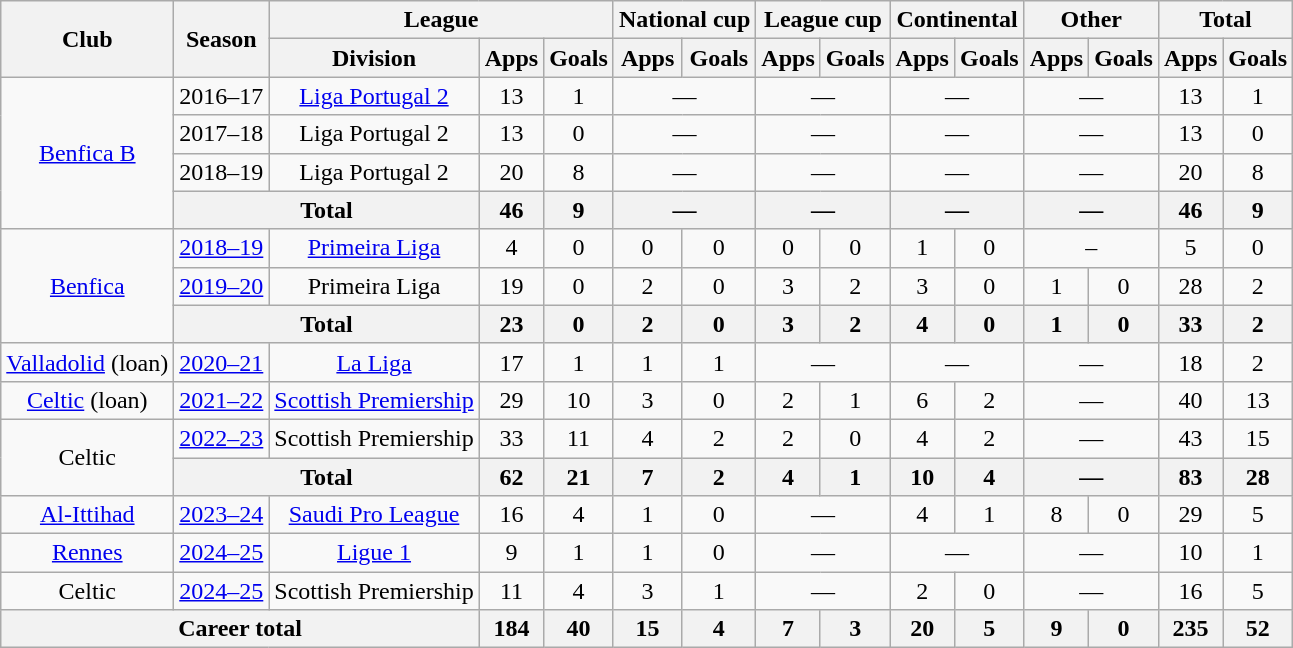<table class="wikitable" style="text-align: center">
<tr>
<th rowspan="2">Club</th>
<th rowspan="2">Season</th>
<th colspan="3">League</th>
<th colspan="2">National cup</th>
<th colspan="2">League cup</th>
<th colspan="2">Continental</th>
<th colspan="2">Other</th>
<th colspan="2">Total</th>
</tr>
<tr>
<th>Division</th>
<th>Apps</th>
<th>Goals</th>
<th>Apps</th>
<th>Goals</th>
<th>Apps</th>
<th>Goals</th>
<th>Apps</th>
<th>Goals</th>
<th>Apps</th>
<th>Goals</th>
<th>Apps</th>
<th>Goals</th>
</tr>
<tr>
<td rowspan="4"><a href='#'>Benfica B</a></td>
<td>2016–17</td>
<td><a href='#'>Liga Portugal 2</a></td>
<td>13</td>
<td>1</td>
<td colspan="2">—</td>
<td colspan="2">—</td>
<td colspan="2">—</td>
<td colspan="2">—</td>
<td>13</td>
<td>1</td>
</tr>
<tr>
<td>2017–18</td>
<td>Liga Portugal 2</td>
<td>13</td>
<td>0</td>
<td colspan="2">—</td>
<td colspan="2">—</td>
<td colspan="2">—</td>
<td colspan="2">—</td>
<td>13</td>
<td>0</td>
</tr>
<tr>
<td>2018–19</td>
<td>Liga Portugal 2</td>
<td>20</td>
<td>8</td>
<td colspan="2">—</td>
<td colspan="2">—</td>
<td colspan="2">—</td>
<td colspan="2">—</td>
<td>20</td>
<td>8</td>
</tr>
<tr>
<th colspan="2">Total</th>
<th>46</th>
<th>9</th>
<th colspan="2">—</th>
<th colspan="2">—</th>
<th colspan="2">—</th>
<th colspan="2">—</th>
<th>46</th>
<th>9</th>
</tr>
<tr>
<td rowspan="3"><a href='#'>Benfica</a></td>
<td><a href='#'>2018–19</a></td>
<td><a href='#'>Primeira Liga</a></td>
<td>4</td>
<td>0</td>
<td>0</td>
<td>0</td>
<td>0</td>
<td>0</td>
<td>1</td>
<td>0</td>
<td colspan="2">–</td>
<td>5</td>
<td>0</td>
</tr>
<tr>
<td><a href='#'>2019–20</a></td>
<td>Primeira Liga</td>
<td>19</td>
<td>0</td>
<td>2</td>
<td>0</td>
<td>3</td>
<td>2</td>
<td>3</td>
<td>0</td>
<td>1</td>
<td>0</td>
<td>28</td>
<td>2</td>
</tr>
<tr>
<th colspan="2">Total</th>
<th>23</th>
<th>0</th>
<th>2</th>
<th>0</th>
<th>3</th>
<th>2</th>
<th>4</th>
<th>0</th>
<th>1</th>
<th>0</th>
<th>33</th>
<th>2</th>
</tr>
<tr>
<td><a href='#'>Valladolid</a> (loan)</td>
<td><a href='#'>2020–21</a></td>
<td><a href='#'>La Liga</a></td>
<td>17</td>
<td>1</td>
<td>1</td>
<td>1</td>
<td colspan="2">—</td>
<td colspan="2">—</td>
<td colspan="2">—</td>
<td>18</td>
<td>2</td>
</tr>
<tr>
<td><a href='#'>Celtic</a> (loan)</td>
<td><a href='#'>2021–22</a></td>
<td><a href='#'>Scottish Premiership</a></td>
<td>29</td>
<td>10</td>
<td>3</td>
<td>0</td>
<td>2</td>
<td>1</td>
<td>6</td>
<td>2</td>
<td colspan="2">—</td>
<td>40</td>
<td>13</td>
</tr>
<tr>
<td rowspan="2">Celtic</td>
<td><a href='#'>2022–23</a></td>
<td>Scottish Premiership</td>
<td>33</td>
<td>11</td>
<td>4</td>
<td>2</td>
<td>2</td>
<td>0</td>
<td>4</td>
<td>2</td>
<td colspan="2">—</td>
<td>43</td>
<td>15</td>
</tr>
<tr>
<th colspan="2">Total</th>
<th>62</th>
<th>21</th>
<th>7</th>
<th>2</th>
<th>4</th>
<th>1</th>
<th>10</th>
<th>4</th>
<th colspan="2">—</th>
<th>83</th>
<th>28</th>
</tr>
<tr>
<td><a href='#'>Al-Ittihad</a></td>
<td><a href='#'>2023–24</a></td>
<td><a href='#'>Saudi Pro League</a></td>
<td>16</td>
<td>4</td>
<td>1</td>
<td>0</td>
<td colspan="2">—</td>
<td>4</td>
<td>1</td>
<td>8</td>
<td>0</td>
<td>29</td>
<td>5</td>
</tr>
<tr>
<td><a href='#'>Rennes</a></td>
<td><a href='#'>2024–25</a></td>
<td><a href='#'>Ligue 1</a></td>
<td>9</td>
<td>1</td>
<td>1</td>
<td>0</td>
<td colspan="2">—</td>
<td colspan="2">—</td>
<td colspan="2">—</td>
<td>10</td>
<td>1</td>
</tr>
<tr>
<td>Celtic</td>
<td><a href='#'>2024–25</a></td>
<td>Scottish Premiership</td>
<td>11</td>
<td>4</td>
<td>3</td>
<td>1</td>
<td colspan="2">—</td>
<td>2</td>
<td>0</td>
<td colspan="2">—</td>
<td>16</td>
<td>5</td>
</tr>
<tr>
<th colspan="3">Career total</th>
<th>184</th>
<th>40</th>
<th>15</th>
<th>4</th>
<th>7</th>
<th>3</th>
<th>20</th>
<th>5</th>
<th>9</th>
<th>0</th>
<th>235</th>
<th>52</th>
</tr>
</table>
